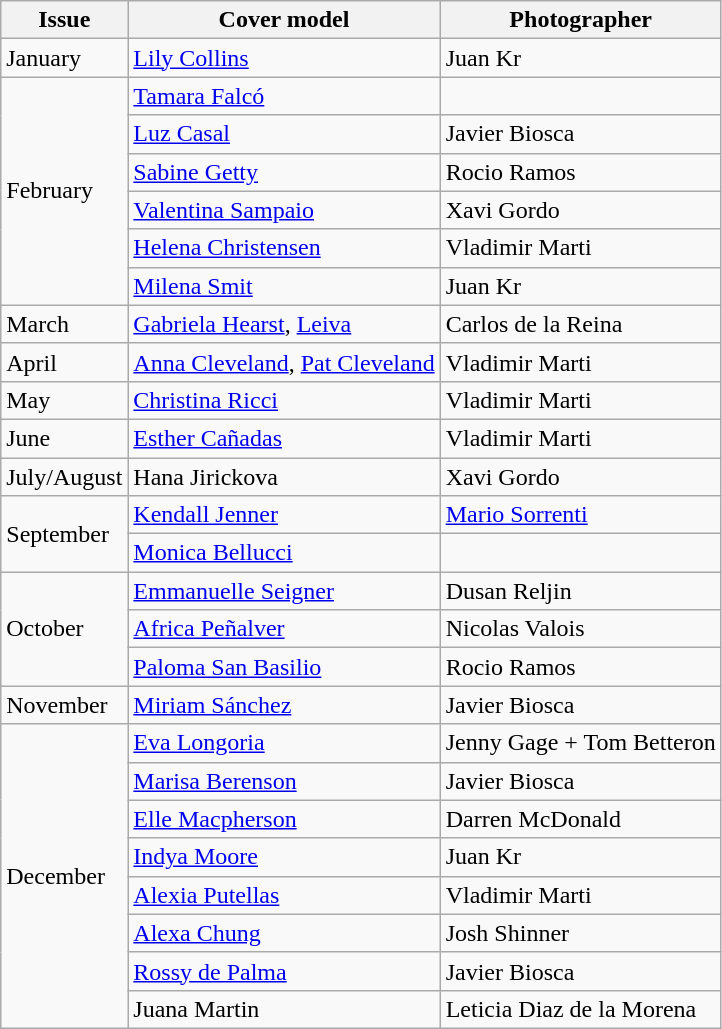<table class="sortable wikitable">
<tr>
<th>Issue</th>
<th>Cover model</th>
<th>Photographer</th>
</tr>
<tr>
<td>January</td>
<td><a href='#'>Lily Collins</a></td>
<td>Juan Kr</td>
</tr>
<tr>
<td rowspan="6">February</td>
<td><a href='#'>Tamara Falcó</a></td>
<td></td>
</tr>
<tr>
<td><a href='#'>Luz Casal</a></td>
<td>Javier Biosca</td>
</tr>
<tr>
<td><a href='#'>Sabine Getty</a></td>
<td>Rocio Ramos</td>
</tr>
<tr>
<td><a href='#'>Valentina Sampaio</a></td>
<td>Xavi Gordo</td>
</tr>
<tr>
<td><a href='#'>Helena Christensen</a></td>
<td>Vladimir Marti</td>
</tr>
<tr>
<td><a href='#'>Milena Smit</a></td>
<td>Juan Kr</td>
</tr>
<tr>
<td>March</td>
<td><a href='#'>Gabriela Hearst</a>, <a href='#'>Leiva</a></td>
<td>Carlos de la Reina</td>
</tr>
<tr>
<td>April</td>
<td><a href='#'>Anna Cleveland</a>, <a href='#'>Pat Cleveland</a></td>
<td>Vladimir Marti</td>
</tr>
<tr>
<td>May</td>
<td><a href='#'>Christina Ricci</a></td>
<td>Vladimir Marti</td>
</tr>
<tr>
<td>June</td>
<td><a href='#'>Esther Cañadas</a></td>
<td>Vladimir Marti</td>
</tr>
<tr>
<td>July/August</td>
<td>Hana Jirickova</td>
<td>Xavi Gordo</td>
</tr>
<tr>
<td rowspan="2">September</td>
<td><a href='#'>Kendall Jenner</a></td>
<td><a href='#'>Mario Sorrenti</a></td>
</tr>
<tr>
<td><a href='#'>Monica Bellucci</a></td>
<td></td>
</tr>
<tr>
<td rowspan="3">October</td>
<td><a href='#'>Emmanuelle Seigner</a></td>
<td>Dusan Reljin</td>
</tr>
<tr>
<td><a href='#'>Africa Peñalver</a></td>
<td>Nicolas Valois</td>
</tr>
<tr>
<td><a href='#'>Paloma San Basilio</a></td>
<td>Rocio Ramos</td>
</tr>
<tr>
<td>November</td>
<td><a href='#'>Miriam Sánchez</a></td>
<td>Javier Biosca</td>
</tr>
<tr>
<td rowspan="8">December</td>
<td><a href='#'>Eva Longoria</a></td>
<td>Jenny Gage + Tom Betteron</td>
</tr>
<tr>
<td><a href='#'>Marisa Berenson</a></td>
<td>Javier Biosca</td>
</tr>
<tr>
<td><a href='#'>Elle Macpherson</a></td>
<td>Darren McDonald</td>
</tr>
<tr>
<td><a href='#'>Indya Moore</a></td>
<td>Juan Kr</td>
</tr>
<tr>
<td><a href='#'>Alexia Putellas</a></td>
<td>Vladimir Marti</td>
</tr>
<tr>
<td><a href='#'>Alexa Chung</a></td>
<td>Josh Shinner</td>
</tr>
<tr>
<td><a href='#'>Rossy de Palma</a></td>
<td>Javier Biosca</td>
</tr>
<tr>
<td>Juana Martin</td>
<td>Leticia Diaz de la Morena</td>
</tr>
</table>
